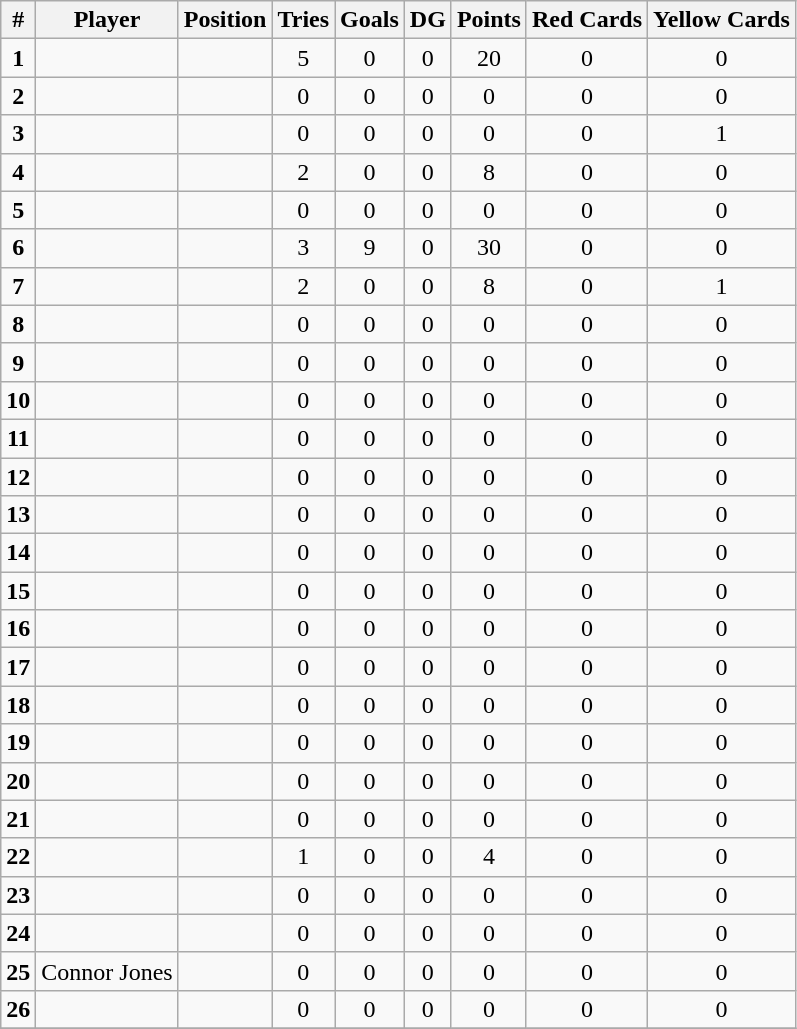<table class="wikitable sortable" style="text-align:center;">
<tr>
<th>#</th>
<th>Player</th>
<th>Position</th>
<th>Tries</th>
<th>Goals</th>
<th>DG</th>
<th>Points</th>
<th> Red Cards</th>
<th> Yellow Cards</th>
</tr>
<tr>
<td><strong>1</strong></td>
<td style="text-align:left;"></td>
<td></td>
<td>5</td>
<td>0</td>
<td>0</td>
<td>20</td>
<td>0</td>
<td>0</td>
</tr>
<tr>
<td><strong>2</strong></td>
<td style="text-align:left;"></td>
<td></td>
<td>0</td>
<td>0</td>
<td>0</td>
<td>0</td>
<td>0</td>
<td>0</td>
</tr>
<tr>
<td><strong>3</strong></td>
<td style="text-align:left;"></td>
<td></td>
<td>0</td>
<td>0</td>
<td>0</td>
<td>0</td>
<td>0</td>
<td>1</td>
</tr>
<tr>
<td><strong>4</strong></td>
<td style="text-align:left;"></td>
<td></td>
<td>2</td>
<td>0</td>
<td>0</td>
<td>8</td>
<td>0</td>
<td>0</td>
</tr>
<tr>
<td><strong>5</strong></td>
<td style="text-align:left;"></td>
<td></td>
<td>0</td>
<td>0</td>
<td>0</td>
<td>0</td>
<td>0</td>
<td>0</td>
</tr>
<tr>
<td><strong>6</strong></td>
<td style="text-align:left;"></td>
<td></td>
<td>3</td>
<td>9</td>
<td>0</td>
<td>30</td>
<td>0</td>
<td>0</td>
</tr>
<tr>
<td><strong>7</strong></td>
<td style="text-align:left;"></td>
<td></td>
<td>2</td>
<td>0</td>
<td>0</td>
<td>8</td>
<td>0</td>
<td>1</td>
</tr>
<tr>
<td><strong>8</strong></td>
<td style="text-align:left;"></td>
<td></td>
<td>0</td>
<td>0</td>
<td>0</td>
<td>0</td>
<td>0</td>
<td>0</td>
</tr>
<tr>
<td><strong>9</strong></td>
<td style="text-align:left;"></td>
<td></td>
<td>0</td>
<td>0</td>
<td>0</td>
<td>0</td>
<td>0</td>
<td>0</td>
</tr>
<tr>
<td><strong>10</strong></td>
<td style="text-align:left;"></td>
<td></td>
<td>0</td>
<td>0</td>
<td>0</td>
<td>0</td>
<td>0</td>
<td>0</td>
</tr>
<tr>
<td><strong>11</strong></td>
<td style="text-align:left;"></td>
<td></td>
<td>0</td>
<td>0</td>
<td>0</td>
<td>0</td>
<td>0</td>
<td>0</td>
</tr>
<tr>
<td><strong>12</strong></td>
<td style="text-align:left;"></td>
<td></td>
<td>0</td>
<td>0</td>
<td>0</td>
<td>0</td>
<td>0</td>
<td>0</td>
</tr>
<tr>
<td><strong>13</strong></td>
<td style="text-align:left;"></td>
<td></td>
<td>0</td>
<td>0</td>
<td>0</td>
<td>0</td>
<td>0</td>
<td>0</td>
</tr>
<tr>
<td><strong>14</strong></td>
<td style="text-align:left;"></td>
<td></td>
<td>0</td>
<td>0</td>
<td>0</td>
<td>0</td>
<td>0</td>
<td>0</td>
</tr>
<tr>
<td><strong>15</strong></td>
<td style="text-align:left;"></td>
<td></td>
<td>0</td>
<td>0</td>
<td>0</td>
<td>0</td>
<td>0</td>
<td>0</td>
</tr>
<tr>
<td><strong>16</strong></td>
<td style="text-align:left;"></td>
<td></td>
<td>0</td>
<td>0</td>
<td>0</td>
<td>0</td>
<td>0</td>
<td>0</td>
</tr>
<tr>
<td><strong>17</strong></td>
<td style="text-align:left;"></td>
<td></td>
<td>0</td>
<td>0</td>
<td>0</td>
<td>0</td>
<td>0</td>
<td>0</td>
</tr>
<tr>
<td><strong>18</strong></td>
<td style="text-align:left;"></td>
<td></td>
<td>0</td>
<td>0</td>
<td>0</td>
<td>0</td>
<td>0</td>
<td>0</td>
</tr>
<tr>
<td><strong>19</strong></td>
<td style="text-align:left;"></td>
<td></td>
<td>0</td>
<td>0</td>
<td>0</td>
<td>0</td>
<td>0</td>
<td>0</td>
</tr>
<tr>
<td><strong>20</strong></td>
<td style="text-align:left;"></td>
<td></td>
<td>0</td>
<td>0</td>
<td>0</td>
<td>0</td>
<td>0</td>
<td>0</td>
</tr>
<tr>
<td><strong>21</strong></td>
<td style="text-align:left;"></td>
<td></td>
<td>0</td>
<td>0</td>
<td>0</td>
<td>0</td>
<td>0</td>
<td>0</td>
</tr>
<tr>
<td><strong>22</strong></td>
<td style="text-align:left;"></td>
<td></td>
<td>1</td>
<td>0</td>
<td>0</td>
<td>4</td>
<td>0</td>
<td>0</td>
</tr>
<tr>
<td><strong>23</strong></td>
<td style="text-align:left;"></td>
<td></td>
<td>0</td>
<td>0</td>
<td>0</td>
<td>0</td>
<td>0</td>
<td>0</td>
</tr>
<tr>
<td><strong>24</strong></td>
<td style="text-align:left;"></td>
<td></td>
<td>0</td>
<td>0</td>
<td>0</td>
<td>0</td>
<td>0</td>
<td>0</td>
</tr>
<tr>
<td><strong>25</strong></td>
<td style="text-align:left;">Connor Jones</td>
<td></td>
<td>0</td>
<td>0</td>
<td>0</td>
<td>0</td>
<td>0</td>
<td>0</td>
</tr>
<tr>
<td><strong>26</strong></td>
<td style="text-align:left;"></td>
<td></td>
<td>0</td>
<td>0</td>
<td>0</td>
<td>0</td>
<td>0</td>
<td>0</td>
</tr>
<tr>
</tr>
</table>
